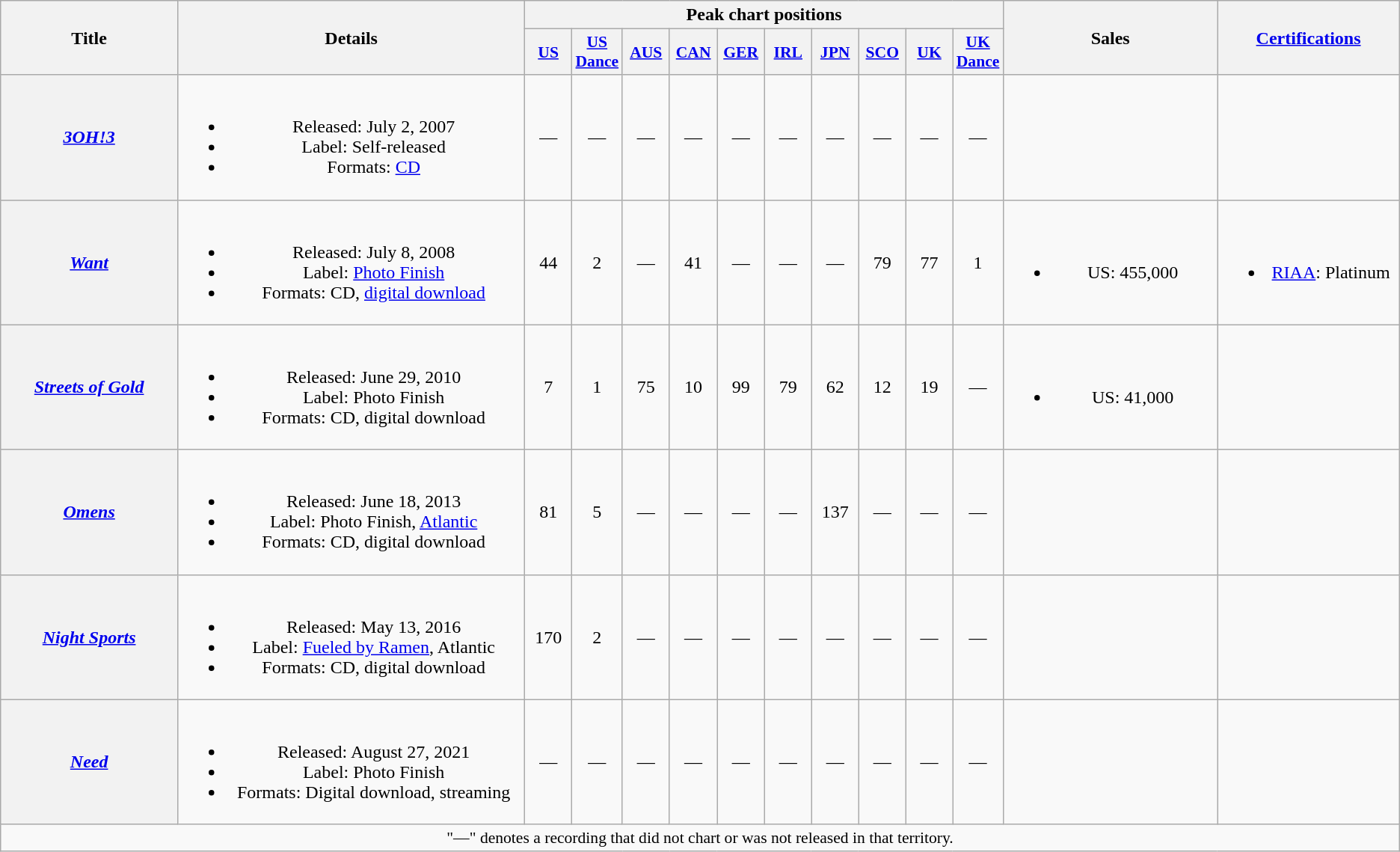<table class="wikitable plainrowheaders" style="text-align:center;">
<tr>
<th scope="col" rowspan="2" style="width:10em;">Title</th>
<th scope="col" rowspan="2" style="width:20em;">Details</th>
<th scope="col" colspan="10">Peak chart positions</th>
<th scope="col" rowspan="2" style="width:12em;">Sales</th>
<th scope="col" rowspan="2" style="width:10em;"><a href='#'>Certifications</a></th>
</tr>
<tr>
<th scope="col" style="width:2.5em;font-size:90%;"><a href='#'>US</a><br></th>
<th scope="col" style="width:2.5em;font-size:90%;"><a href='#'>US<br>Dance</a><br></th>
<th scope="col" style="width:2.5em;font-size:90%;"><a href='#'>AUS</a><br></th>
<th scope="col" style="width:2.5em;font-size:90%;"><a href='#'>CAN</a><br></th>
<th scope="col" style="width:2.5em;font-size:90%;"><a href='#'>GER</a><br></th>
<th scope="col" style="width:2.5em;font-size:90%;"><a href='#'>IRL</a><br></th>
<th scope="col" style="width:2.5em;font-size:90%;"><a href='#'>JPN</a><br></th>
<th scope="col" style="width:2.5em;font-size:90%;"><a href='#'>SCO</a><br></th>
<th scope="col" style="width:2.5em;font-size:90%;"><a href='#'>UK</a><br></th>
<th scope="col" style="width:2.5em;font-size:90%;"><a href='#'>UK<br>Dance</a><br></th>
</tr>
<tr>
<th scope="row"><em><a href='#'>3OH!3</a></em></th>
<td><br><ul><li>Released: July 2, 2007</li><li>Label: Self-released</li><li>Formats: <a href='#'>CD</a></li></ul></td>
<td>—</td>
<td>—</td>
<td>—</td>
<td>—</td>
<td>—</td>
<td>—</td>
<td>—</td>
<td>—</td>
<td>—</td>
<td>—</td>
<td></td>
<td></td>
</tr>
<tr>
<th scope="row"><em><a href='#'>Want</a></em></th>
<td><br><ul><li>Released: July 8, 2008</li><li>Label: <a href='#'>Photo Finish</a></li><li>Formats: CD, <a href='#'>digital download</a></li></ul></td>
<td>44</td>
<td>2</td>
<td>—</td>
<td>41</td>
<td>—</td>
<td>—</td>
<td>—</td>
<td>79</td>
<td>77</td>
<td>1</td>
<td><br><ul><li>US: 455,000</li></ul></td>
<td><br><ul><li><a href='#'>RIAA</a>: Platinum</li></ul></td>
</tr>
<tr>
<th scope="row"><em><a href='#'>Streets of Gold</a></em></th>
<td><br><ul><li>Released: June 29, 2010</li><li>Label: Photo Finish</li><li>Formats: CD, digital download</li></ul></td>
<td>7</td>
<td>1</td>
<td>75</td>
<td>10</td>
<td>99</td>
<td>79</td>
<td>62</td>
<td>12</td>
<td>19</td>
<td>—</td>
<td><br><ul><li>US: 41,000</li></ul></td>
<td></td>
</tr>
<tr>
<th scope="row"><em><a href='#'>Omens</a></em></th>
<td><br><ul><li>Released: June 18, 2013</li><li>Label: Photo Finish, <a href='#'>Atlantic</a></li><li>Formats: CD, digital download</li></ul></td>
<td>81</td>
<td>5</td>
<td>—</td>
<td>—</td>
<td>—</td>
<td>—</td>
<td>137</td>
<td>—</td>
<td>—</td>
<td>—</td>
<td></td>
<td></td>
</tr>
<tr>
<th scope="row"><em><a href='#'>Night Sports</a></em></th>
<td><br><ul><li>Released: May 13, 2016</li><li>Label: <a href='#'>Fueled by Ramen</a>, Atlantic</li><li>Formats: CD, digital download</li></ul></td>
<td>170</td>
<td>2</td>
<td>—</td>
<td>—</td>
<td>—</td>
<td>—</td>
<td>—</td>
<td>—</td>
<td>—</td>
<td>—</td>
<td></td>
<td></td>
</tr>
<tr>
<th scope="row"><em><a href='#'>Need</a></em></th>
<td><br><ul><li>Released: August 27, 2021</li><li>Label: Photo Finish</li><li>Formats: Digital download, streaming</li></ul></td>
<td>—</td>
<td>—</td>
<td>—</td>
<td>—</td>
<td>—</td>
<td>—</td>
<td>—</td>
<td>—</td>
<td>—</td>
<td>—</td>
<td></td>
<td></td>
</tr>
<tr>
<td colspan="14" style="font-size:90%">"—" denotes a recording that did not chart or was not released in that territory.</td>
</tr>
</table>
